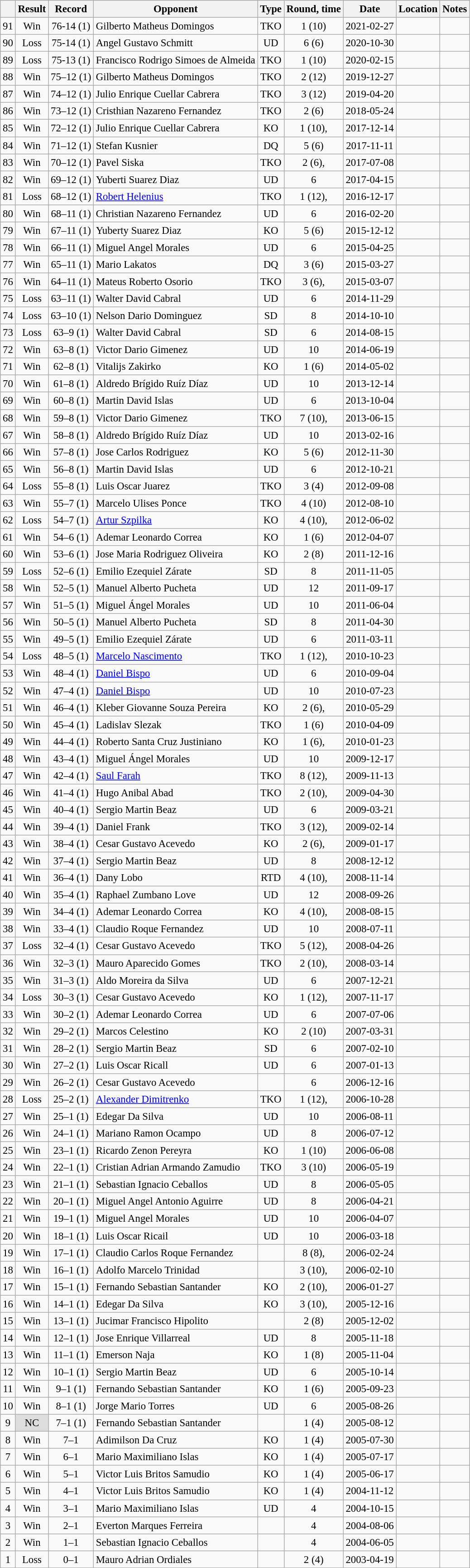<table class="wikitable" style="text-align:center; font-size:95%">
<tr>
<th></th>
<th>Result</th>
<th>Record</th>
<th>Opponent</th>
<th>Type</th>
<th>Round, time</th>
<th>Date</th>
<th>Location</th>
<th>Notes</th>
</tr>
<tr>
<td>91</td>
<td>Win</td>
<td>76-14 (1)</td>
<td style="text-align:left;"> Gilberto Matheus Domingos</td>
<td>TKO</td>
<td>1 (10)</td>
<td>2021-02-27</td>
<td style="text-align:left;"> </td>
<td style="text-align:left;"></td>
</tr>
<tr>
<td>90</td>
<td>Loss</td>
<td>75-14 (1)</td>
<td style="text-align:left;"> Angel Gustavo Schmitt</td>
<td>UD</td>
<td>6 (6)</td>
<td>2020-10-30</td>
<td style="text-align:left;"> </td>
</tr>
<tr>
<td>89</td>
<td>Loss</td>
<td>75-13 (1)</td>
<td style="text-align:left;"> Francisco Rodrigo Simoes de Almeida</td>
<td>TKO</td>
<td>1 (10)</td>
<td>2020-02-15</td>
<td style="text-align:left;"> </td>
<td style="text-align:left;"></td>
</tr>
<tr>
<td>88</td>
<td>Win</td>
<td>75–12 (1)</td>
<td style="text-align:left;"> Gilberto Matheus Domingos</td>
<td>TKO</td>
<td>2 (12)</td>
<td>2019-12-27</td>
<td style="text-align:left;"> </td>
<td style="text-align:left;"></td>
</tr>
<tr>
<td>87</td>
<td>Win</td>
<td>74–12 (1)</td>
<td style="text-align:left;"> Julio Enrique Cuellar Cabrera</td>
<td>TKO</td>
<td>3 (12)</td>
<td>2019-04-20</td>
<td style="text-align:left;"> </td>
<td style="text-align:left;"></td>
</tr>
<tr>
<td>86</td>
<td>Win</td>
<td>73–12 (1)</td>
<td style="text-align:left;"> Cristhian Nazareno Fernandez</td>
<td>TKO</td>
<td>2 (6)</td>
<td>2018-05-24</td>
<td style="text-align:left;"> </td>
<td style="text-align:left;"></td>
</tr>
<tr>
<td>85</td>
<td>Win</td>
<td>72–12 (1)</td>
<td style="text-align:left;"> Julio Enrique Cuellar Cabrera</td>
<td>KO</td>
<td>1 (10), </td>
<td>2017-12-14</td>
<td style="text-align:left;"> </td>
<td style="text-align:left;"></td>
</tr>
<tr>
<td>84</td>
<td>Win</td>
<td>71–12 (1)</td>
<td style="text-align:left;"> Stefan Kusnier</td>
<td>DQ</td>
<td>5 (6)</td>
<td>2017-11-11</td>
<td style="text-align:left;"> </td>
<td style="text-align:left;"></td>
</tr>
<tr>
<td>83</td>
<td>Win</td>
<td>70–12 (1)</td>
<td style="text-align:left;"> Pavel Siska</td>
<td>TKO</td>
<td>2 (6), </td>
<td>2017-07-08</td>
<td style="text-align:left;"> </td>
<td style="text-align:left;"></td>
</tr>
<tr>
<td>82</td>
<td>Win</td>
<td>69–12 (1)</td>
<td style="text-align:left;"> Yuberti Suarez Diaz</td>
<td>UD</td>
<td>6</td>
<td>2017-04-15</td>
<td style="text-align:left;"> </td>
<td style="text-align:left;"></td>
</tr>
<tr>
<td>81</td>
<td>Loss</td>
<td>68–12 (1)</td>
<td style="text-align:left;"> <a href='#'>Robert Helenius</a></td>
<td>TKO</td>
<td>1 (12), </td>
<td>2016-12-17</td>
<td style="text-align:left;"> </td>
<td style="text-align:left;"></td>
</tr>
<tr>
<td>80</td>
<td>Win</td>
<td>68–11 (1)</td>
<td style="text-align:left;"> Christian Nazareno Fernandez</td>
<td>UD</td>
<td>6</td>
<td>2016-02-20</td>
<td style="text-align:left;"> </td>
<td style="text-align:left;"></td>
</tr>
<tr>
<td>79</td>
<td>Win</td>
<td>67–11 (1)</td>
<td style="text-align:left;"> Yuberty Suarez Diaz</td>
<td>KO</td>
<td>5 (6)</td>
<td>2015-12-12</td>
<td style="text-align:left;"> </td>
<td style="text-align:left;"></td>
</tr>
<tr>
<td>78</td>
<td>Win</td>
<td>66–11 (1)</td>
<td style="text-align:left;"> Miguel Angel Morales</td>
<td>UD</td>
<td>6</td>
<td>2015-04-25</td>
<td style="text-align:left;"> </td>
<td style="text-align:left;"></td>
</tr>
<tr>
<td>77</td>
<td>Win</td>
<td>65–11 (1)</td>
<td style="text-align:left;"> Mario Lakatos</td>
<td>DQ</td>
<td>3 (6)</td>
<td>2015-03-27</td>
<td style="text-align:left;"> </td>
<td style="text-align:left;"></td>
</tr>
<tr>
<td>76</td>
<td>Win</td>
<td>64–11 (1)</td>
<td style="text-align:left;"> Mateus Roberto Osorio</td>
<td>TKO</td>
<td>3 (6), </td>
<td>2015-03-07</td>
<td style="text-align:left;"> </td>
<td style="text-align:left;"></td>
</tr>
<tr>
<td>75</td>
<td>Loss</td>
<td>63–11 (1)</td>
<td style="text-align:left;"> Walter David Cabral</td>
<td>UD</td>
<td>6</td>
<td>2014-11-29</td>
<td style="text-align:left;"> </td>
<td style="text-align:left;"></td>
</tr>
<tr>
<td>74</td>
<td>Loss</td>
<td>63–10 (1)</td>
<td style="text-align:left;"> Nelson Dario Dominguez</td>
<td>SD</td>
<td>8</td>
<td>2014-10-10</td>
<td style="text-align:left;"> </td>
<td style="text-align:left;"></td>
</tr>
<tr>
<td>73</td>
<td>Loss</td>
<td>63–9 (1)</td>
<td style="text-align:left;"> Walter David Cabral</td>
<td>SD</td>
<td>6</td>
<td>2014-08-15</td>
<td style="text-align:left;"> </td>
<td style="text-align:left;"></td>
</tr>
<tr>
<td>72</td>
<td>Win</td>
<td>63–8 (1)</td>
<td style="text-align:left;"> Victor Dario Gimenez</td>
<td>UD</td>
<td>10</td>
<td>2014-06-19</td>
<td style="text-align:left;"> </td>
<td style="text-align:left;"></td>
</tr>
<tr>
<td>71</td>
<td>Win</td>
<td>62–8 (1)</td>
<td style="text-align:left;"> Vitalijs Zakirko</td>
<td>KO</td>
<td>1 (6)</td>
<td>2014-05-02</td>
<td style="text-align:left;"> </td>
<td style="text-align:left;"></td>
</tr>
<tr>
<td>70</td>
<td>Win</td>
<td>61–8 (1)</td>
<td style="text-align:left;"> Aldredo Brígido Ruíz Díaz</td>
<td>UD</td>
<td>10</td>
<td>2013-12-14</td>
<td style="text-align:left;"> </td>
<td style="text-align:left;"></td>
</tr>
<tr>
<td>69</td>
<td>Win</td>
<td>60–8 (1)</td>
<td style="text-align:left;"> Martin David Islas</td>
<td>UD</td>
<td>6</td>
<td>2013-10-04</td>
<td style="text-align:left;"> </td>
<td style="text-align:left;"></td>
</tr>
<tr>
<td>68</td>
<td>Win</td>
<td>59–8 (1)</td>
<td style="text-align:left;"> Victor Dario Gimenez</td>
<td>TKO</td>
<td>7 (10), </td>
<td>2013-06-15</td>
<td style="text-align:left;"> </td>
<td style="text-align:left;"></td>
</tr>
<tr>
<td>67</td>
<td>Win</td>
<td>58–8 (1)</td>
<td style="text-align:left;"> Aldredo Brígido Ruíz Díaz</td>
<td>UD</td>
<td>10</td>
<td>2013-02-16</td>
<td style="text-align:left;"> </td>
<td style="text-align:left;"></td>
</tr>
<tr>
<td>66</td>
<td>Win</td>
<td>57–8 (1)</td>
<td style="text-align:left;"> Jose Carlos Rodriguez</td>
<td>KO</td>
<td>5 (6)</td>
<td>2012-11-30</td>
<td style="text-align:left;"> </td>
<td style="text-align:left;"></td>
</tr>
<tr>
<td>65</td>
<td>Win</td>
<td>56–8 (1)</td>
<td style="text-align:left;"> Martin David Islas</td>
<td>UD</td>
<td>6</td>
<td>2012-10-21</td>
<td style="text-align:left;"> </td>
<td style="text-align:left;"></td>
</tr>
<tr>
<td>64</td>
<td>Loss</td>
<td>55–8 (1)</td>
<td style="text-align:left;"> Luis Oscar Juarez</td>
<td>TKO</td>
<td>3 (4)</td>
<td>2012-09-08</td>
<td style="text-align:left;"> </td>
<td style="text-align:left;"></td>
</tr>
<tr>
<td>63</td>
<td>Win</td>
<td>55–7 (1)</td>
<td style="text-align:left;"> Marcelo Ulises Ponce</td>
<td>TKO</td>
<td>4 (10)</td>
<td>2012-08-10</td>
<td style="text-align:left;"> </td>
<td style="text-align:left;"></td>
</tr>
<tr>
<td>62</td>
<td>Loss</td>
<td>54–7 (1)</td>
<td style="text-align:left;"> <a href='#'>Artur Szpilka</a></td>
<td>KO</td>
<td>4 (10), </td>
<td>2012-06-02</td>
<td style="text-align:left;"> </td>
<td style="text-align:left;"></td>
</tr>
<tr>
<td>61</td>
<td>Win</td>
<td>54–6 (1)</td>
<td style="text-align:left;"> Ademar Leonardo Correa</td>
<td>KO</td>
<td>1 (6)</td>
<td>2012-04-07</td>
<td style="text-align:left;"> </td>
<td style="text-align:left;"></td>
</tr>
<tr>
<td>60</td>
<td>Win</td>
<td>53–6 (1)</td>
<td style="text-align:left;"> Jose Maria Rodriguez Oliveira</td>
<td>KO</td>
<td>2 (8)</td>
<td>2011-12-16</td>
<td style="text-align:left;"> </td>
<td style="text-align:left;"></td>
</tr>
<tr>
<td>59</td>
<td>Loss</td>
<td>52–6 (1)</td>
<td style="text-align:left;"> Emilio Ezequiel Zárate</td>
<td>SD</td>
<td>8</td>
<td>2011-11-05</td>
<td style="text-align:left;"> </td>
<td style="text-align:left;"></td>
</tr>
<tr>
<td>58</td>
<td>Win</td>
<td>52–5 (1)</td>
<td style="text-align:left;"> Manuel Alberto Pucheta</td>
<td>UD</td>
<td>12</td>
<td>2011-09-17</td>
<td style="text-align:left;"> </td>
<td style="text-align:left;"></td>
</tr>
<tr>
<td>57</td>
<td>Win</td>
<td>51–5 (1)</td>
<td style="text-align:left;"> Miguel Ángel Morales</td>
<td>UD</td>
<td>10</td>
<td>2011-06-04</td>
<td style="text-align:left;"> </td>
<td style="text-align:left;"></td>
</tr>
<tr>
<td>56</td>
<td>Win</td>
<td>50–5 (1)</td>
<td style="text-align:left;"> Manuel Alberto Pucheta</td>
<td>SD</td>
<td>8</td>
<td>2011-04-30</td>
<td style="text-align:left;"> </td>
<td style="text-align:left;"></td>
</tr>
<tr>
<td>55</td>
<td>Win</td>
<td>49–5 (1)</td>
<td style="text-align:left;"> Emilio Ezequiel Zárate</td>
<td>UD</td>
<td>6</td>
<td>2011-03-11</td>
<td style="text-align:left;"> </td>
<td style="text-align:left;"></td>
</tr>
<tr>
<td>54</td>
<td>Loss</td>
<td>48–5 (1)</td>
<td style="text-align:left;"> <a href='#'>Marcelo Nascimento</a></td>
<td>TKO</td>
<td>1 (12), </td>
<td>2010-10-23</td>
<td style="text-align:left;"> </td>
<td style="text-align:left;"></td>
</tr>
<tr>
<td>53</td>
<td>Win</td>
<td>48–4 (1)</td>
<td style="text-align:left;"> <a href='#'>Daniel Bispo</a></td>
<td>UD</td>
<td>6</td>
<td>2010-09-04</td>
<td style="text-align:left;"> </td>
<td style="text-align:left;"></td>
</tr>
<tr>
<td>52</td>
<td>Win</td>
<td>47–4 (1)</td>
<td style="text-align:left;"> <a href='#'>Daniel Bispo</a></td>
<td>UD</td>
<td>10</td>
<td>2010-07-23</td>
<td style="text-align:left;"> </td>
<td style="text-align:left;"></td>
</tr>
<tr>
<td>51</td>
<td>Win</td>
<td>46–4 (1)</td>
<td style="text-align:left;"> Kleber Giovanne Souza Pereira</td>
<td>KO</td>
<td>2 (6), </td>
<td>2010-05-29</td>
<td style="text-align:left;"> </td>
<td style="text-align:left;"></td>
</tr>
<tr>
<td>50</td>
<td>Win</td>
<td>45–4 (1)</td>
<td style="text-align:left;"> Ladislav Slezak</td>
<td>TKO</td>
<td>1 (6)</td>
<td>2010-04-09</td>
<td style="text-align:left;"> </td>
<td style="text-align:left;"></td>
</tr>
<tr>
<td>49</td>
<td>Win</td>
<td>44–4 (1)</td>
<td style="text-align:left;"> Roberto Santa Cruz Justiniano</td>
<td>KO</td>
<td>1 (6), </td>
<td>2010-01-23</td>
<td style="text-align:left;"> </td>
<td style="text-align:left;"></td>
</tr>
<tr>
<td>48</td>
<td>Win</td>
<td>43–4 (1)</td>
<td style="text-align:left;"> Miguel Ángel Morales</td>
<td>UD</td>
<td>10</td>
<td>2009-12-17</td>
<td style="text-align:left;"> </td>
<td style="text-align:left;"></td>
</tr>
<tr>
<td>47</td>
<td>Win</td>
<td>42–4 (1)</td>
<td style="text-align:left;"> <a href='#'>Saul Farah</a></td>
<td>TKO</td>
<td>8 (12), </td>
<td>2009-11-13</td>
<td style="text-align:left;"> </td>
<td style="text-align:left;"></td>
</tr>
<tr>
<td>46</td>
<td>Win</td>
<td>41–4 (1)</td>
<td style="text-align:left;"> Hugo Anibal Abad</td>
<td>TKO</td>
<td>2 (10), </td>
<td>2009-04-30</td>
<td style="text-align:left;"> </td>
<td style="text-align:left;"></td>
</tr>
<tr>
<td>45</td>
<td>Win</td>
<td>40–4 (1)</td>
<td style="text-align:left;"> Sergio Martin Beaz</td>
<td>UD</td>
<td>6</td>
<td>2009-03-21</td>
<td style="text-align:left;"> </td>
<td style="text-align:left;"></td>
</tr>
<tr>
<td>44</td>
<td>Win</td>
<td>39–4 (1)</td>
<td style="text-align:left;"> Daniel Frank</td>
<td>TKO</td>
<td>3 (12), </td>
<td>2009-02-14</td>
<td style="text-align:left;"> </td>
<td style="text-align:left;"></td>
</tr>
<tr>
<td>43</td>
<td>Win</td>
<td>38–4 (1)</td>
<td style="text-align:left;"> Cesar Gustavo Acevedo</td>
<td>KO</td>
<td>2 (6), </td>
<td>2009-01-17</td>
<td style="text-align:left;"> </td>
<td style="text-align:left;"></td>
</tr>
<tr>
<td>42</td>
<td>Win</td>
<td>37–4 (1)</td>
<td style="text-align:left;"> Sergio Martin Beaz</td>
<td>UD</td>
<td>8</td>
<td>2008-12-12</td>
<td style="text-align:left;"> </td>
<td style="text-align:left;"></td>
</tr>
<tr>
<td>41</td>
<td>Win</td>
<td>36–4 (1)</td>
<td style="text-align:left;"> Dany Lobo</td>
<td>RTD</td>
<td>4 (10), </td>
<td>2008-11-14</td>
<td style="text-align:left;"> </td>
<td style="text-align:left;"></td>
</tr>
<tr>
<td>40</td>
<td>Win</td>
<td>35–4 (1)</td>
<td style="text-align:left;"> Raphael Zumbano Love</td>
<td>UD</td>
<td>12</td>
<td>2008-09-26</td>
<td style="text-align:left;"> </td>
<td style="text-align:left;"></td>
</tr>
<tr>
<td>39</td>
<td>Win</td>
<td>34–4 (1)</td>
<td style="text-align:left;"> Ademar Leonardo Correa</td>
<td>KO</td>
<td>4 (10), </td>
<td>2008-08-15</td>
<td style="text-align:left;"> </td>
<td style="text-align:left;"></td>
</tr>
<tr>
<td>38</td>
<td>Win</td>
<td>33–4 (1)</td>
<td style="text-align:left;"> Claudio Roque Fernandez</td>
<td>UD</td>
<td>10</td>
<td>2008-07-11</td>
<td style="text-align:left;"> </td>
<td style="text-align:left;"></td>
</tr>
<tr>
<td>37</td>
<td>Loss</td>
<td>32–4 (1)</td>
<td style="text-align:left;"> Cesar Gustavo Acevedo</td>
<td>TKO</td>
<td>5 (12), </td>
<td>2008-04-26</td>
<td style="text-align:left;"> </td>
<td style="text-align:left;"></td>
</tr>
<tr>
<td>36</td>
<td>Win</td>
<td>32–3 (1)</td>
<td style="text-align:left;"> Mauro Aparecido Gomes</td>
<td>TKO</td>
<td>2 (10), </td>
<td>2008-03-14</td>
<td style="text-align:left;"> </td>
<td style="text-align:left;"></td>
</tr>
<tr>
<td>35</td>
<td>Win</td>
<td>31–3 (1)</td>
<td style="text-align:left;"> Aldo Moreira da Silva</td>
<td>UD</td>
<td>6</td>
<td>2007-12-21</td>
<td style="text-align:left;"> </td>
<td style="text-align:left;"></td>
</tr>
<tr>
<td>34</td>
<td>Loss</td>
<td>30–3 (1)</td>
<td style="text-align:left;"> Cesar Gustavo Acevedo</td>
<td>KO</td>
<td>1 (12), </td>
<td>2007-11-17</td>
<td style="text-align:left;"> </td>
<td style="text-align:left;"></td>
</tr>
<tr>
<td>33</td>
<td>Win</td>
<td>30–2 (1)</td>
<td style="text-align:left;"> Ademar Leonardo Correa</td>
<td>UD</td>
<td>6</td>
<td>2007-07-06</td>
<td style="text-align:left;"> </td>
<td style="text-align:left;"></td>
</tr>
<tr>
<td>32</td>
<td>Win</td>
<td>29–2 (1)</td>
<td style="text-align:left;"> Marcos Celestino</td>
<td>KO</td>
<td>2 (10)</td>
<td>2007-03-31</td>
<td style="text-align:left;"> </td>
<td style="text-align:left;"></td>
</tr>
<tr>
<td>31</td>
<td>Win</td>
<td>28–2 (1)</td>
<td style="text-align:left;"> Sergio Martin Beaz</td>
<td>SD</td>
<td>6</td>
<td>2007-02-10</td>
<td style="text-align:left;"> </td>
<td style="text-align:left;"></td>
</tr>
<tr>
<td>30</td>
<td>Win</td>
<td>27–2 (1)</td>
<td style="text-align:left;"> Luis Oscar Ricall</td>
<td>UD</td>
<td>6</td>
<td>2007-01-13</td>
<td style="text-align:left;"> </td>
<td style="text-align:left;"></td>
</tr>
<tr>
<td>29</td>
<td>Win</td>
<td>26–2 (1)</td>
<td style="text-align:left;"> Cesar Gustavo Acevedo</td>
<td></td>
<td>6</td>
<td>2006-12-16</td>
<td style="text-align:left;"> </td>
<td style="text-align:left;"></td>
</tr>
<tr>
<td>28</td>
<td>Loss</td>
<td>25–2 (1)</td>
<td style="text-align:left;"> <a href='#'>Alexander Dimitrenko</a></td>
<td>TKO</td>
<td>1 (12), </td>
<td>2006-10-28</td>
<td style="text-align:left;"> </td>
<td style="text-align:left;"></td>
</tr>
<tr>
<td>27</td>
<td>Win</td>
<td>25–1 (1)</td>
<td style="text-align:left;"> Edegar Da Silva</td>
<td>UD</td>
<td>10</td>
<td>2006-08-11</td>
<td style="text-align:left;"> </td>
<td style="text-align:left;"></td>
</tr>
<tr>
<td>26</td>
<td>Win</td>
<td>24–1 (1)</td>
<td style="text-align:left;"> Mariano Ramon Ocampo</td>
<td>UD</td>
<td>8</td>
<td>2006-07-12</td>
<td style="text-align:left;"> </td>
<td style="text-align:left;"></td>
</tr>
<tr>
<td>25</td>
<td>Win</td>
<td>23–1 (1)</td>
<td style="text-align:left;"> Ricardo Zenon Pereyra</td>
<td>KO</td>
<td>1 (10)</td>
<td>2006-06-08</td>
<td style="text-align:left;"> </td>
<td style="text-align:left;"></td>
</tr>
<tr>
<td>24</td>
<td>Win</td>
<td>22–1 (1)</td>
<td style="text-align:left;"> Cristian Adrian Armando Zamudio</td>
<td>TKO</td>
<td>3 (10)</td>
<td>2006-05-19</td>
<td style="text-align:left;"> </td>
<td style="text-align:left;"></td>
</tr>
<tr>
<td>23</td>
<td>Win</td>
<td>21–1 (1)</td>
<td style="text-align:left;"> Sebastian Ignacio Ceballos</td>
<td>UD</td>
<td>8</td>
<td>2006-05-05</td>
<td style="text-align:left;"> </td>
<td style="text-align:left;"></td>
</tr>
<tr>
<td>22</td>
<td>Win</td>
<td>20–1 (1)</td>
<td style="text-align:left;"> Miguel Angel Antonio Aguirre</td>
<td>UD</td>
<td>8</td>
<td>2006-04-21</td>
<td style="text-align:left;"> </td>
<td style="text-align:left;"></td>
</tr>
<tr>
<td>21</td>
<td>Win</td>
<td>19–1 (1)</td>
<td style="text-align:left;"> Miguel Angel Morales</td>
<td>UD</td>
<td>10</td>
<td>2006-04-07</td>
<td style="text-align:left;"> </td>
<td style="text-align:left;"></td>
</tr>
<tr>
<td>20</td>
<td>Win</td>
<td>18–1 (1)</td>
<td style="text-align:left;"> Luis Oscar Ricail</td>
<td>UD</td>
<td>10</td>
<td>2006-03-18</td>
<td style="text-align:left;"> </td>
<td style="text-align:left;"></td>
</tr>
<tr>
<td>19</td>
<td>Win</td>
<td>17–1 (1)</td>
<td style="text-align:left;"> Claudio Carlos Roque Fernandez</td>
<td></td>
<td>8 (8), </td>
<td>2006-02-24</td>
<td style="text-align:left;"> </td>
<td style="text-align:left;"></td>
</tr>
<tr>
<td>18</td>
<td>Win</td>
<td>16–1 (1)</td>
<td style="text-align:left;"> Adolfo Marcelo Trinidad</td>
<td></td>
<td>3 (10), </td>
<td>2006-02-10</td>
<td style="text-align:left;"> </td>
<td style="text-align:left;"></td>
</tr>
<tr>
<td>17</td>
<td>Win</td>
<td>15–1 (1)</td>
<td style="text-align:left;"> Fernando Sebastian Santander</td>
<td>KO</td>
<td>2 (10), </td>
<td>2006-01-27</td>
<td style="text-align:left;"> </td>
<td style="text-align:left;"></td>
</tr>
<tr>
<td>16</td>
<td>Win</td>
<td>14–1 (1)</td>
<td style="text-align:left;"> Edegar Da Silva</td>
<td>KO</td>
<td>3 (10), </td>
<td>2005-12-16</td>
<td style="text-align:left;"> </td>
<td style="text-align:left;"></td>
</tr>
<tr>
<td>15</td>
<td>Win</td>
<td>13–1 (1)</td>
<td style="text-align:left;"> Jucimar Francisco Hipolito</td>
<td></td>
<td>2 (8)</td>
<td>2005-12-02</td>
<td style="text-align:left;"> </td>
<td style="text-align:left;"></td>
</tr>
<tr>
<td>14</td>
<td>Win</td>
<td>12–1 (1)</td>
<td style="text-align:left;"> Jose Enrique Villarreal</td>
<td>UD</td>
<td>8</td>
<td>2005-11-18</td>
<td style="text-align:left;"> </td>
<td style="text-align:left;"></td>
</tr>
<tr>
<td>13</td>
<td>Win</td>
<td>11–1 (1)</td>
<td style="text-align:left;"> Emerson Naja</td>
<td>KO</td>
<td>1 (8)</td>
<td>2005-11-04</td>
<td style="text-align:left;"> </td>
<td style="text-align:left;"></td>
</tr>
<tr>
<td>12</td>
<td>Win</td>
<td>10–1 (1)</td>
<td style="text-align:left;"> Sergio Martin Beaz</td>
<td>UD</td>
<td>6</td>
<td>2005-10-14</td>
<td style="text-align:left;"> </td>
<td style="text-align:left;"></td>
</tr>
<tr>
<td>11</td>
<td>Win</td>
<td>9–1 (1)</td>
<td style="text-align:left;"> Fernando Sebastian Santander</td>
<td>KO</td>
<td>1 (6)</td>
<td>2005-09-23</td>
<td style="text-align:left;"> </td>
<td style="text-align:left;"></td>
</tr>
<tr>
<td>10</td>
<td>Win</td>
<td>8–1 (1)</td>
<td style="text-align:left;"> Jorge Mario Torres</td>
<td>UD</td>
<td>6</td>
<td>2005-08-26</td>
<td style="text-align:left;"> </td>
<td style="text-align:left;"></td>
</tr>
<tr>
<td>9</td>
<td style="background:#ddd;">NC</td>
<td>7–1 (1)</td>
<td style="text-align:left;"> Fernando Sebastian Santander</td>
<td></td>
<td>1 (4)</td>
<td>2005-08-12</td>
<td style="text-align:left;"> </td>
<td style="text-align:left;"></td>
</tr>
<tr>
<td>8</td>
<td>Win</td>
<td>7–1</td>
<td style="text-align:left;"> Adimilson Da Cruz</td>
<td>KO</td>
<td>1 (4)</td>
<td>2005-07-30</td>
<td style="text-align:left;"> </td>
<td style="text-align:left;"></td>
</tr>
<tr>
<td>7</td>
<td>Win</td>
<td>6–1</td>
<td style="text-align:left;"> Mario Maximiliano Islas</td>
<td>KO</td>
<td>1 (4)</td>
<td>2005-07-17</td>
<td style="text-align:left;"> </td>
<td style="text-align:left;"></td>
</tr>
<tr>
<td>6</td>
<td>Win</td>
<td>5–1</td>
<td style="text-align:left;"> Victor Luis Britos Samudio</td>
<td>KO</td>
<td>1 (4)</td>
<td>2005-06-17</td>
<td style="text-align:left;"> </td>
<td style="text-align:left;"></td>
</tr>
<tr>
<td>5</td>
<td>Win</td>
<td>4–1</td>
<td style="text-align:left;"> Victor Luis Britos Samudio</td>
<td>KO</td>
<td>1 (4)</td>
<td>2004-11-12</td>
<td style="text-align:left;"> </td>
<td style="text-align:left;"></td>
</tr>
<tr>
<td>4</td>
<td>Win</td>
<td>3–1</td>
<td style="text-align:left;"> Mario Maximiliano Islas</td>
<td>UD</td>
<td>4</td>
<td>2004-10-15</td>
<td style="text-align:left;"> </td>
<td style="text-align:left;"></td>
</tr>
<tr>
<td>3</td>
<td>Win</td>
<td>2–1</td>
<td style="text-align:left;"> Everton Marques Ferreira</td>
<td></td>
<td>4</td>
<td>2004-08-06</td>
<td style="text-align:left;"> </td>
<td style="text-align:left;"></td>
</tr>
<tr>
<td>2</td>
<td>Win</td>
<td>1–1</td>
<td style="text-align:left;"> Sebastian Ignacio Ceballos</td>
<td></td>
<td>4</td>
<td>2004-06-05</td>
<td style="text-align:left;"> </td>
<td style="text-align:left;"></td>
</tr>
<tr>
<td>1</td>
<td>Loss</td>
<td>0–1</td>
<td style="text-align:left;"> Mauro Adrian Ordiales</td>
<td></td>
<td>2 (4)</td>
<td>2003-04-19</td>
<td style="text-align:left;"> </td>
<td style="text-align:left;"></td>
</tr>
</table>
